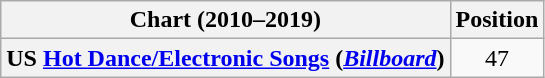<table class="wikitable plainrowheaders" style="text-align:center">
<tr>
<th scope="col">Chart (2010–2019)</th>
<th scope="col">Position</th>
</tr>
<tr>
<th scope="row">US <a href='#'>Hot Dance/Electronic Songs</a> (<em><a href='#'>Billboard</a></em>)</th>
<td>47</td>
</tr>
</table>
